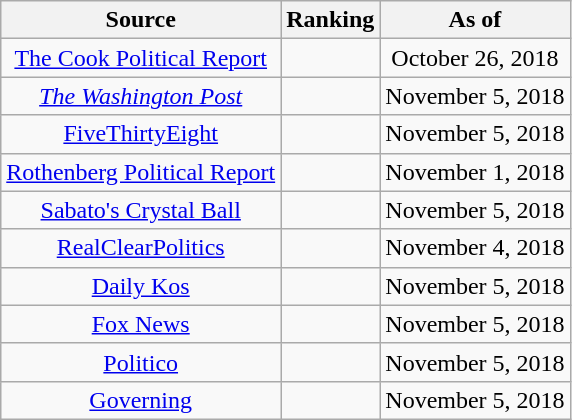<table class="wikitable" style="text-align:center">
<tr>
<th>Source</th>
<th>Ranking</th>
<th>As of</th>
</tr>
<tr>
<td><a href='#'>The Cook Political Report</a></td>
<td></td>
<td>October 26, 2018</td>
</tr>
<tr>
<td><em><a href='#'>The Washington Post</a></em></td>
<td></td>
<td>November 5, 2018</td>
</tr>
<tr>
<td><a href='#'>FiveThirtyEight</a></td>
<td></td>
<td>November 5, 2018</td>
</tr>
<tr>
<td><a href='#'>Rothenberg Political Report</a></td>
<td></td>
<td>November 1, 2018</td>
</tr>
<tr>
<td><a href='#'>Sabato's Crystal Ball</a></td>
<td></td>
<td>November 5, 2018</td>
</tr>
<tr>
<td><a href='#'>RealClearPolitics</a></td>
<td></td>
<td>November 4, 2018</td>
</tr>
<tr>
<td><a href='#'>Daily Kos</a></td>
<td></td>
<td>November 5, 2018</td>
</tr>
<tr>
<td><a href='#'>Fox News</a></td>
<td></td>
<td>November 5, 2018</td>
</tr>
<tr>
<td><a href='#'>Politico</a></td>
<td></td>
<td>November 5, 2018</td>
</tr>
<tr>
<td><a href='#'>Governing</a></td>
<td></td>
<td>November 5, 2018</td>
</tr>
</table>
